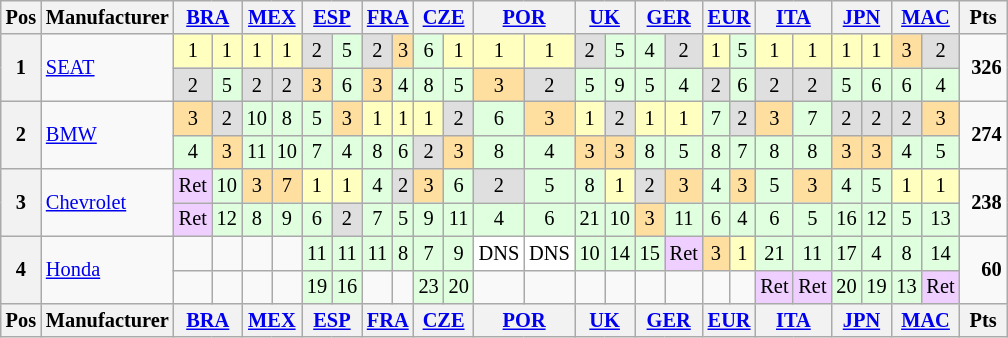<table align=left| class="wikitable" style="font-size: 85%; text-align: center">
<tr valign="top">
<th valign=middle>Pos</th>
<th valign=middle>Manufacturer</th>
<th colspan=2><a href='#'>BRA</a><br></th>
<th colspan=2><a href='#'>MEX</a><br></th>
<th colspan=2><a href='#'>ESP</a><br></th>
<th colspan=2><a href='#'>FRA</a><br></th>
<th colspan=2><a href='#'>CZE</a><br></th>
<th colspan=2><a href='#'>POR</a><br></th>
<th colspan=2><a href='#'>UK</a><br></th>
<th colspan=2><a href='#'>GER</a><br></th>
<th colspan=2><a href='#'>EUR</a><br></th>
<th colspan=2><a href='#'>ITA</a><br></th>
<th colspan=2><a href='#'>JPN</a><br></th>
<th colspan=2><a href='#'>MAC</a><br></th>
<th valign=middle> Pts </th>
</tr>
<tr>
<th rowspan=2>1</th>
<td align="left" rowspan=2> <a href='#'>SEAT</a></td>
<td style="background:#ffffbf;">1</td>
<td style="background:#ffffbf;">1</td>
<td style="background:#ffffbf;">1</td>
<td style="background:#ffffbf;">1</td>
<td style="background:#dfdfdf;">2</td>
<td style="background:#dfffdf;">5</td>
<td style="background:#dfdfdf;">2</td>
<td style="background:#ffdf9f;">3</td>
<td style="background:#dfffdf;">6</td>
<td style="background:#ffffbf;">1</td>
<td style="background:#ffffbf;">1</td>
<td style="background:#ffffbf;">1</td>
<td style="background:#dfdfdf;">2</td>
<td style="background:#dfffdf;">5</td>
<td style="background:#dfffdf;">4</td>
<td style="background:#dfdfdf;">2</td>
<td style="background:#ffffbf;">1</td>
<td style="background:#dfffdf;">5</td>
<td style="background:#ffffbf;">1</td>
<td style="background:#ffffbf;">1</td>
<td style="background:#ffffbf;">1</td>
<td style="background:#ffffbf;">1</td>
<td style="background:#ffdf9f;">3</td>
<td style="background:#dfdfdf;">2</td>
<td align="right" rowspan=2><strong>326</strong></td>
</tr>
<tr>
<td style="background:#dfdfdf;">2</td>
<td style="background:#dfffdf;">5</td>
<td style="background:#dfdfdf;">2</td>
<td style="background:#dfdfdf;">2</td>
<td style="background:#ffdf9f;">3</td>
<td style="background:#dfffdf;">6</td>
<td style="background:#ffdf9f;">3</td>
<td style="background:#dfffdf;">4</td>
<td style="background:#dfffdf;">8</td>
<td style="background:#dfffdf;">5</td>
<td style="background:#ffdf9f;">3</td>
<td style="background:#dfdfdf;">2</td>
<td style="background:#dfffdf;">5</td>
<td style="background:#dfffdf;">9</td>
<td style="background:#dfffdf;">5</td>
<td style="background:#dfffdf;">4</td>
<td style="background:#dfdfdf;">2</td>
<td style="background:#dfffdf;">6</td>
<td style="background:#dfdfdf;">2</td>
<td style="background:#dfdfdf;">2</td>
<td style="background:#dfffdf;">5</td>
<td style="background:#dfffdf;">6</td>
<td style="background:#dfffdf;">6</td>
<td style="background:#dfffdf;">4</td>
</tr>
<tr>
<th rowspan=2>2</th>
<td align="left" rowspan=2> <a href='#'>BMW</a></td>
<td style="background:#ffdf9f;">3</td>
<td style="background:#dfdfdf;">2</td>
<td style="background:#dfffdf;">10</td>
<td style="background:#dfffdf;">8</td>
<td style="background:#dfffdf;">5</td>
<td style="background:#ffdf9f;">3</td>
<td style="background:#ffffbf;">1</td>
<td style="background:#ffffbf;">1</td>
<td style="background:#ffffbf;">1</td>
<td style="background:#dfdfdf;">2</td>
<td style="background:#dfffdf;">6</td>
<td style="background:#ffdf9f;">3</td>
<td style="background:#ffffbf;">1</td>
<td style="background:#dfdfdf;">2</td>
<td style="background:#ffffbf;">1</td>
<td style="background:#ffffbf;">1</td>
<td style="background:#dfffdf;">7</td>
<td style="background:#dfdfdf;">2</td>
<td style="background:#ffdf9f;">3</td>
<td style="background:#dfffdf;">7</td>
<td style="background:#dfdfdf;">2</td>
<td style="background:#dfdfdf;">2</td>
<td style="background:#dfdfdf;">2</td>
<td style="background:#ffdf9f;">3</td>
<td align="right" rowspan=2><strong>274</strong></td>
</tr>
<tr>
<td style="background:#dfffdf;">4</td>
<td style="background:#ffdf9f;">3</td>
<td style="background:#dfffdf;">11</td>
<td style="background:#dfffdf;">10</td>
<td style="background:#dfffdf;">7</td>
<td style="background:#dfffdf;">4</td>
<td style="background:#dfffdf;">8</td>
<td style="background:#dfffdf;">6</td>
<td style="background:#dfdfdf;">2</td>
<td style="background:#ffdf9f;">3</td>
<td style="background:#dfffdf;">8</td>
<td style="background:#dfffdf;">4</td>
<td style="background:#ffdf9f;">3</td>
<td style="background:#ffdf9f;">3</td>
<td style="background:#dfffdf;">8</td>
<td style="background:#dfffdf;">5</td>
<td style="background:#dfffdf;">8</td>
<td style="background:#dfffdf;">7</td>
<td style="background:#dfffdf;">8</td>
<td style="background:#dfffdf;">8</td>
<td style="background:#ffdf9f;">3</td>
<td style="background:#ffdf9f;">3</td>
<td style="background:#dfffdf;">4</td>
<td style="background:#dfffdf;">5</td>
</tr>
<tr>
<th rowspan=2>3</th>
<td align="left" rowspan=2> <a href='#'>Chevrolet</a></td>
<td style="background:#efcfff;">Ret</td>
<td style="background:#dfffdf;">10</td>
<td style="background:#ffdf9f;">3</td>
<td style="background:#ffdf9f;">7</td>
<td style="background:#ffffbf;">1</td>
<td style="background:#ffffbf;">1</td>
<td style="background:#dfffdf;">4</td>
<td style="background:#dfdfdf;">2</td>
<td style="background:#ffdf9f;">3</td>
<td style="background:#dfffdf;">6</td>
<td style="background:#dfdfdf;">2</td>
<td style="background:#dfffdf;">5</td>
<td style="background:#dfffdf;">8</td>
<td style="background:#ffffbf;">1</td>
<td style="background:#dfdfdf;">2</td>
<td style="background:#ffdf9f;">3</td>
<td style="background:#dfffdf;">4</td>
<td style="background:#ffdf9f;">3</td>
<td style="background:#dfffdf;">5</td>
<td style="background:#ffdf9f;">3</td>
<td style="background:#dfffdf;">4</td>
<td style="background:#dfffdf;">5</td>
<td style="background:#ffffbf;">1</td>
<td style="background:#ffffbf;">1</td>
<td align="right" rowspan=2><strong>238</strong></td>
</tr>
<tr>
<td style="background:#efcfff;">Ret</td>
<td style="background:#dfffdf;">12</td>
<td style="background:#dfffdf;">8</td>
<td style="background:#dfffdf;">9</td>
<td style="background:#dfffdf;">6</td>
<td style="background:#dfdfdf;">2</td>
<td style="background:#dfffdf;">7</td>
<td style="background:#dfffdf;">5</td>
<td style="background:#dfffdf;">9</td>
<td style="background:#dfffdf;">11</td>
<td style="background:#dfffdf;">4</td>
<td style="background:#dfffdf;">6</td>
<td style="background:#dfffdf;">21</td>
<td style="background:#dfffdf;">10</td>
<td style="background:#ffdf9f;">3</td>
<td style="background:#dfffdf;">11</td>
<td style="background:#dfffdf;">6</td>
<td style="background:#dfffdf;">4</td>
<td style="background:#dfffdf;">6</td>
<td style="background:#dfffdf;">5</td>
<td style="background:#dfffdf;">16</td>
<td style="background:#dfffdf;">12</td>
<td style="background:#dfffdf;">5</td>
<td style="background:#dfffdf;">13</td>
</tr>
<tr>
<th rowspan=2>4</th>
<td align="left" rowspan=2> <a href='#'>Honda</a></td>
<td></td>
<td></td>
<td></td>
<td></td>
<td style="background:#dfffdf;">11</td>
<td style="background:#dfffdf;">11</td>
<td style="background:#dfffdf;">11</td>
<td style="background:#dfffdf;">8</td>
<td style="background:#dfffdf;">7</td>
<td style="background:#dfffdf;">9</td>
<td style="background:#ffffff;">DNS</td>
<td style="background:#ffffff;">DNS</td>
<td style="background:#dfffdf;">10</td>
<td style="background:#dfffdf;">14</td>
<td style="background:#dfffdf;">15</td>
<td style="background:#efcfff;">Ret</td>
<td style="background:#ffdf9f;">3</td>
<td style="background:#ffffbf;">1</td>
<td style="background:#dfffdf;">21</td>
<td style="background:#dfffdf;">11</td>
<td style="background:#dfffdf;">17</td>
<td style="background:#dfffdf;">4</td>
<td style="background:#dfffdf;">8</td>
<td style="background:#dfffdf;">14</td>
<td align="right" rowspan=2><strong>60</strong></td>
</tr>
<tr>
<td></td>
<td></td>
<td></td>
<td></td>
<td style="background:#dfffdf;">19</td>
<td style="background:#dfffdf;">16</td>
<td></td>
<td></td>
<td style="background:#dfffdf;">23</td>
<td style="background:#dfffdf;">20</td>
<td></td>
<td></td>
<td></td>
<td></td>
<td></td>
<td></td>
<td></td>
<td></td>
<td style="background:#efcfff;">Ret</td>
<td style="background:#efcfff;">Ret</td>
<td style="background:#dfffdf;">20</td>
<td style="background:#dfffdf;">19</td>
<td style="background:#dfffdf;">13</td>
<td style="background:#efcfff;">Ret</td>
</tr>
<tr valign="top">
<th valign=middle>Pos</th>
<th valign=middle>Manufacturer</th>
<th colspan=2><a href='#'>BRA</a><br></th>
<th colspan=2><a href='#'>MEX</a><br></th>
<th colspan=2><a href='#'>ESP</a><br></th>
<th colspan=2><a href='#'>FRA</a><br></th>
<th colspan=2><a href='#'>CZE</a><br></th>
<th colspan=2><a href='#'>POR</a><br></th>
<th colspan=2><a href='#'>UK</a><br></th>
<th colspan=2><a href='#'>GER</a><br></th>
<th colspan=2><a href='#'>EUR</a><br></th>
<th colspan=2><a href='#'>ITA</a><br></th>
<th colspan=2><a href='#'>JPN</a><br></th>
<th colspan=2><a href='#'>MAC</a><br></th>
<th valign=middle> Pts </th>
</tr>
</table>
